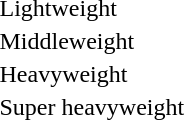<table>
<tr>
<td>Lightweight<br></td>
<td></td>
<td></td>
<td></td>
</tr>
<tr>
<td>Middleweight<br></td>
<td></td>
<td></td>
<td></td>
</tr>
<tr>
<td>Heavyweight<br></td>
<td></td>
<td></td>
<td></td>
</tr>
<tr>
<td>Super heavyweight<br></td>
<td></td>
<td></td>
<td></td>
</tr>
</table>
